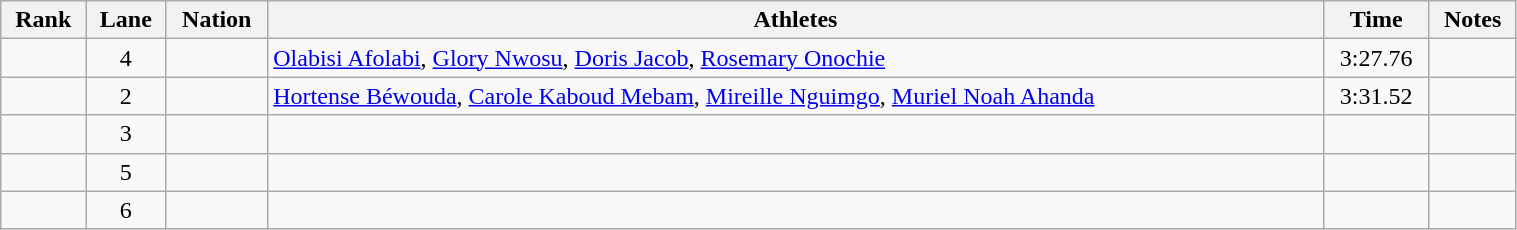<table class="wikitable sortable" width=80% style="text-align:center;">
<tr>
<th>Rank</th>
<th>Lane</th>
<th>Nation</th>
<th>Athletes</th>
<th>Time</th>
<th>Notes</th>
</tr>
<tr>
<td></td>
<td>4</td>
<td align=left></td>
<td align=left><a href='#'>Olabisi Afolabi</a>, <a href='#'>Glory Nwosu</a>, <a href='#'>Doris Jacob</a>, <a href='#'>Rosemary Onochie</a></td>
<td>3:27.76</td>
<td></td>
</tr>
<tr>
<td></td>
<td>2</td>
<td align=left></td>
<td align=left><a href='#'>Hortense Béwouda</a>, <a href='#'>Carole Kaboud Mebam</a>, <a href='#'>Mireille Nguimgo</a>, <a href='#'>Muriel Noah Ahanda</a></td>
<td>3:31.52</td>
<td></td>
</tr>
<tr>
<td></td>
<td>3</td>
<td align=left></td>
<td align=left></td>
<td></td>
<td></td>
</tr>
<tr>
<td></td>
<td>5</td>
<td align=left></td>
<td align=left></td>
<td></td>
<td></td>
</tr>
<tr>
<td></td>
<td>6</td>
<td align=left></td>
<td align=left></td>
<td></td>
<td></td>
</tr>
</table>
